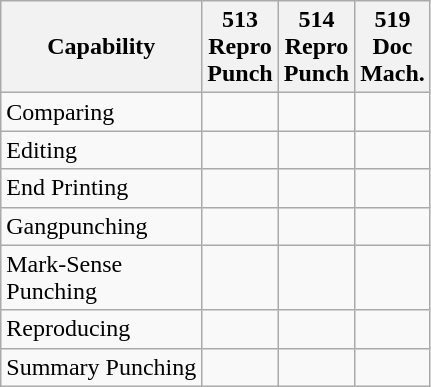<table class="wikitable">
<tr>
<th><strong>Capability</strong></th>
<th>513<br>Repro<br>Punch</th>
<th>514<br>Repro<br>Punch</th>
<th>519<br>Doc<br>Mach.</th>
</tr>
<tr>
<td>Comparing</td>
<td></td>
<td></td>
<td></td>
</tr>
<tr>
<td>Editing</td>
<td></td>
<td></td>
<td></td>
</tr>
<tr>
<td>End Printing</td>
<td></td>
<td></td>
<td></td>
</tr>
<tr>
<td>Gangpunching</td>
<td></td>
<td></td>
<td></td>
</tr>
<tr>
<td>Mark-Sense<br>Punching</td>
<td></td>
<td></td>
<td></td>
</tr>
<tr>
<td>Reproducing</td>
<td></td>
<td></td>
<td></td>
</tr>
<tr>
<td>Summary Punching</td>
<td></td>
<td></td>
<td></td>
</tr>
</table>
